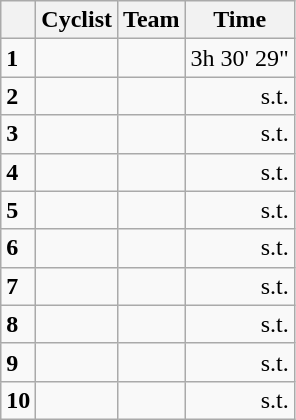<table class="wikitable">
<tr>
<th></th>
<th>Cyclist</th>
<th>Team</th>
<th>Time</th>
</tr>
<tr>
<td><strong>1</strong></td>
<td> </td>
<td></td>
<td align=right>3h 30' 29"</td>
</tr>
<tr>
<td><strong>2</strong></td>
<td></td>
<td></td>
<td align=right>s.t.</td>
</tr>
<tr>
<td><strong>3</strong></td>
<td></td>
<td></td>
<td align=right>s.t.</td>
</tr>
<tr>
<td><strong>4</strong></td>
<td></td>
<td></td>
<td align=right>s.t.</td>
</tr>
<tr>
<td><strong>5</strong></td>
<td></td>
<td></td>
<td align=right>s.t.</td>
</tr>
<tr>
<td><strong>6</strong></td>
<td></td>
<td></td>
<td align=right>s.t.</td>
</tr>
<tr>
<td><strong>7</strong></td>
<td> </td>
<td></td>
<td align=right>s.t.</td>
</tr>
<tr>
<td><strong>8</strong></td>
<td></td>
<td></td>
<td align=right>s.t.</td>
</tr>
<tr>
<td><strong>9</strong></td>
<td></td>
<td></td>
<td align=right>s.t.</td>
</tr>
<tr>
<td><strong>10</strong></td>
<td></td>
<td></td>
<td align=right>s.t.</td>
</tr>
</table>
